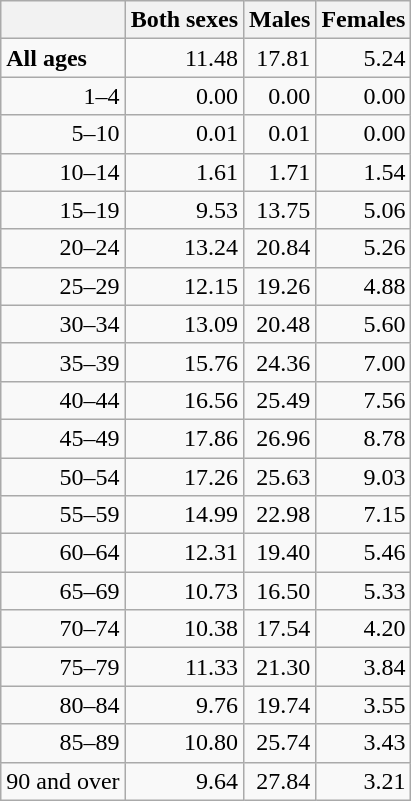<table class="wikitable sortable" generated with >
<tr>
<th scope="col"></th>
<th scope="col">Both sexes</th>
<th scope="col">Males</th>
<th scope="col">Females</th>
</tr>
<tr>
<td style="font-weight:bold" height="11" valign="bottom">All ages</td>
<td align="right" valign="bottom">11.48</td>
<td align="right" valign="bottom">17.81</td>
<td align="right" valign="bottom">5.24</td>
</tr>
<tr>
<td height="11" align="right" valign="bottom">1–4</td>
<td align="right" valign="bottom">0.00</td>
<td align="right" valign="bottom">0.00</td>
<td align="right" valign="bottom">0.00</td>
</tr>
<tr>
<td height="11" align="right" valign="bottom">5–10</td>
<td align="right" valign="bottom">0.01</td>
<td align="right" valign="bottom">0.01</td>
<td align="right" valign="bottom">0.00</td>
</tr>
<tr>
<td height="11" align="right" valign="bottom">10–14</td>
<td align="right" valign="bottom">1.61</td>
<td align="right" valign="bottom">1.71</td>
<td align="right" valign="bottom">1.54</td>
</tr>
<tr>
<td height="11" align="right" valign="bottom">15–19</td>
<td align="right" valign="bottom">9.53</td>
<td align="right" valign="bottom">13.75</td>
<td align="right" valign="bottom">5.06</td>
</tr>
<tr>
<td height="11" align="right" valign="bottom">20–24</td>
<td align="right" valign="bottom">13.24</td>
<td align="right" valign="bottom">20.84</td>
<td align="right" valign="bottom">5.26</td>
</tr>
<tr>
<td height="11" align="right" valign="bottom">25–29</td>
<td align="right" valign="bottom">12.15</td>
<td align="right" valign="bottom">19.26</td>
<td align="right" valign="bottom">4.88</td>
</tr>
<tr>
<td height="11" align="right" valign="bottom">30–34</td>
<td align="right" valign="bottom">13.09</td>
<td align="right" valign="bottom">20.48</td>
<td align="right" valign="bottom">5.60</td>
</tr>
<tr>
<td height="11" align="right" valign="bottom">35–39</td>
<td align="right" valign="bottom">15.76</td>
<td align="right" valign="bottom">24.36</td>
<td align="right" valign="bottom">7.00</td>
</tr>
<tr>
<td height="11" align="right" valign="bottom">40–44</td>
<td align="right" valign="bottom">16.56</td>
<td align="right" valign="bottom">25.49</td>
<td align="right" valign="bottom">7.56</td>
</tr>
<tr>
<td height="11" align="right" valign="bottom">45–49</td>
<td align="right" valign="bottom">17.86</td>
<td align="right" valign="bottom">26.96</td>
<td align="right" valign="bottom">8.78</td>
</tr>
<tr>
<td height="11" align="right" valign="bottom">50–54</td>
<td align="right" valign="bottom">17.26</td>
<td align="right" valign="bottom">25.63</td>
<td align="right" valign="bottom">9.03</td>
</tr>
<tr>
<td height="11" align="right" valign="bottom">55–59</td>
<td align="right" valign="bottom">14.99</td>
<td align="right" valign="bottom">22.98</td>
<td align="right" valign="bottom">7.15</td>
</tr>
<tr>
<td height="11" align="right" valign="bottom">60–64</td>
<td align="right" valign="bottom">12.31</td>
<td align="right" valign="bottom">19.40</td>
<td align="right" valign="bottom">5.46</td>
</tr>
<tr>
<td height="11" align="right" valign="bottom">65–69</td>
<td align="right" valign="bottom">10.73</td>
<td align="right" valign="bottom">16.50</td>
<td align="right" valign="bottom">5.33</td>
</tr>
<tr>
<td height="11" align="right" valign="bottom">70–74</td>
<td align="right" valign="bottom">10.38</td>
<td align="right" valign="bottom">17.54</td>
<td align="right" valign="bottom">4.20</td>
</tr>
<tr>
<td height="11" align="right" valign="bottom">75–79</td>
<td align="right" valign="bottom">11.33</td>
<td align="right" valign="bottom">21.30</td>
<td align="right" valign="bottom">3.84</td>
</tr>
<tr>
<td height="11" align="right" valign="bottom">80–84</td>
<td align="right" valign="bottom">9.76</td>
<td align="right" valign="bottom">19.74</td>
<td align="right" valign="bottom">3.55</td>
</tr>
<tr>
<td height="11" align="right" valign="bottom">85–89</td>
<td align="right" valign="bottom">10.80</td>
<td align="right" valign="bottom">25.74</td>
<td align="right" valign="bottom">3.43</td>
</tr>
<tr>
<td height="11" align="right" valign="bottom">90 and over</td>
<td align="right" valign="bottom">9.64</td>
<td align="right" valign="bottom">27.84</td>
<td align="right" valign="bottom">3.21</td>
</tr>
</table>
